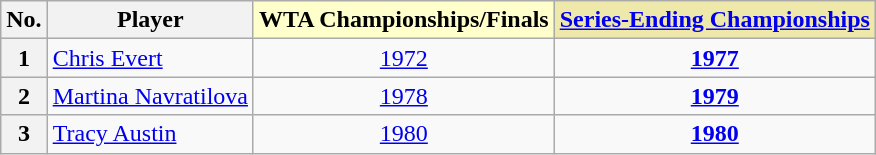<table class="wikitable sortable" style="text-align:center;">
<tr>
<th>No.</th>
<th>Player</th>
<th - style="background:#ffc;">WTA Championships/Finals</th>
<th - style="background:#EEE8AA;"><a href='#'>Series-Ending Championships</a></th>
</tr>
<tr>
<th>1</th>
<td style="text-align:left;"> <a href='#'>Chris Evert</a></td>
<td><a href='#'>1972</a></td>
<td><strong><a href='#'>1977</a></strong></td>
</tr>
<tr>
<th>2</th>
<td style="text-align:left;"> <a href='#'>Martina Navratilova</a></td>
<td><a href='#'>1978</a></td>
<td><strong><a href='#'>1979</a></strong></td>
</tr>
<tr>
<th>3</th>
<td style="text-align:left;"> <a href='#'>Tracy Austin</a></td>
<td><a href='#'>1980</a></td>
<td><strong><a href='#'>1980</a></strong></td>
</tr>
</table>
